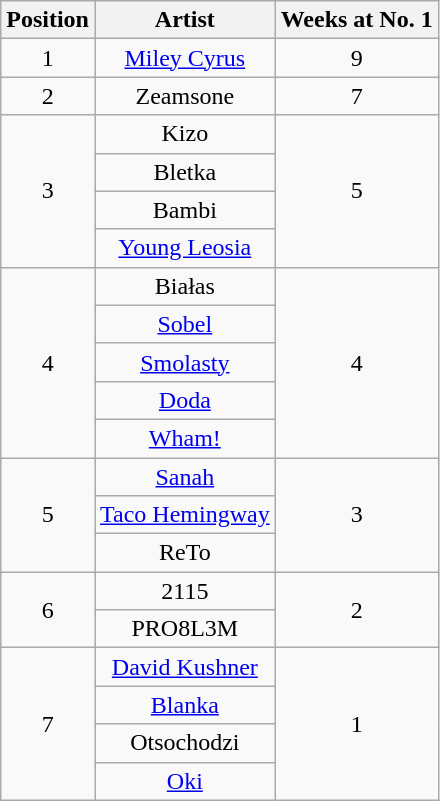<table class="wikitable plainrowheaders" style="text-align:center;">
<tr>
<th>Position</th>
<th>Artist</th>
<th>Weeks at No. 1</th>
</tr>
<tr>
<td>1</td>
<td><a href='#'>Miley Cyrus</a></td>
<td>9</td>
</tr>
<tr>
<td>2</td>
<td>Zeamsone</td>
<td>7</td>
</tr>
<tr>
<td rowspan="4">3</td>
<td>Kizo</td>
<td rowspan="4">5</td>
</tr>
<tr>
<td>Bletka</td>
</tr>
<tr>
<td>Bambi</td>
</tr>
<tr>
<td><a href='#'>Young Leosia</a></td>
</tr>
<tr>
<td rowspan="5">4</td>
<td>Białas</td>
<td rowspan="5">4</td>
</tr>
<tr>
<td><a href='#'>Sobel</a></td>
</tr>
<tr>
<td><a href='#'>Smolasty</a></td>
</tr>
<tr>
<td><a href='#'>Doda</a></td>
</tr>
<tr>
<td><a href='#'>Wham!</a></td>
</tr>
<tr>
<td rowspan="3">5</td>
<td><a href='#'>Sanah</a></td>
<td rowspan="3">3</td>
</tr>
<tr>
<td><a href='#'>Taco Hemingway</a></td>
</tr>
<tr>
<td>ReTo</td>
</tr>
<tr>
<td rowspan="2">6</td>
<td>2115</td>
<td rowspan="2">2</td>
</tr>
<tr>
<td>PRO8L3M</td>
</tr>
<tr>
<td rowspan="4">7</td>
<td><a href='#'>David Kushner</a></td>
<td rowspan="4">1</td>
</tr>
<tr>
<td><a href='#'>Blanka</a></td>
</tr>
<tr>
<td>Otsochodzi</td>
</tr>
<tr>
<td><a href='#'>Oki</a></td>
</tr>
</table>
